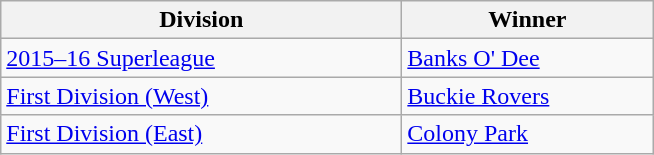<table class="wikitable">
<tr>
<th width=260>Division</th>
<th width=160>Winner</th>
</tr>
<tr>
<td><a href='#'>2015–16 Superleague</a></td>
<td><a href='#'>Banks O' Dee</a></td>
</tr>
<tr>
<td><a href='#'>First Division (West)</a></td>
<td><a href='#'>Buckie Rovers</a></td>
</tr>
<tr>
<td><a href='#'>First Division (East)</a></td>
<td><a href='#'>Colony Park</a></td>
</tr>
</table>
